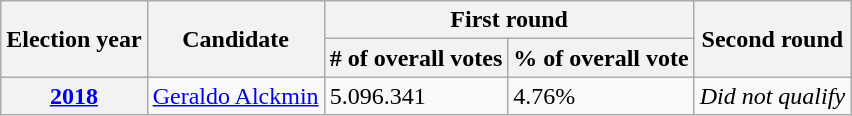<table class=wikitable>
<tr>
<th rowspan=2>Election year</th>
<th rowspan=2>Candidate</th>
<th colspan=2>First round</th>
<th rowspan=2>Second round</th>
</tr>
<tr>
<th># of overall votes</th>
<th>% of overall vote</th>
</tr>
<tr>
<th><a href='#'>2018</a></th>
<td><a href='#'>Geraldo Alckmin</a></td>
<td>5.096.341</td>
<td>4.76%</td>
<td><em>Did not qualify</em></td>
</tr>
</table>
